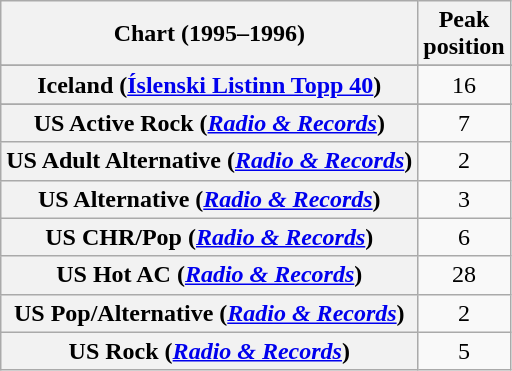<table class="wikitable sortable plainrowheaders" style="text-align:center">
<tr>
<th>Chart (1995–1996)</th>
<th>Peak<br>position</th>
</tr>
<tr>
</tr>
<tr>
</tr>
<tr>
</tr>
<tr>
</tr>
<tr>
</tr>
<tr>
<th scope="row">Iceland (<a href='#'>Íslenski Listinn Topp 40</a>)</th>
<td>16</td>
</tr>
<tr>
</tr>
<tr>
</tr>
<tr>
</tr>
<tr>
</tr>
<tr>
</tr>
<tr>
</tr>
<tr>
</tr>
<tr>
</tr>
<tr>
</tr>
<tr>
</tr>
<tr>
</tr>
<tr>
<th scope="row">US Active Rock (<em><a href='#'>Radio & Records</a></em>)</th>
<td>7</td>
</tr>
<tr>
<th scope="row">US Adult Alternative (<em><a href='#'>Radio & Records</a></em>)</th>
<td>2</td>
</tr>
<tr>
<th scope="row">US Alternative (<em><a href='#'>Radio & Records</a></em>)</th>
<td>3</td>
</tr>
<tr>
<th scope="row">US CHR/Pop (<em><a href='#'>Radio & Records</a></em>)</th>
<td>6</td>
</tr>
<tr>
<th scope="row">US Hot AC (<em><a href='#'>Radio & Records</a></em>)</th>
<td>28</td>
</tr>
<tr>
<th scope="row">US Pop/Alternative (<em><a href='#'>Radio & Records</a></em>)</th>
<td>2</td>
</tr>
<tr>
<th scope="row">US Rock (<em><a href='#'>Radio & Records</a></em>)</th>
<td>5</td>
</tr>
</table>
